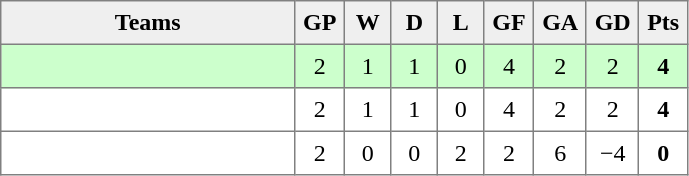<table style=border-collapse:collapse border=1 cellspacing=0 cellpadding=5>
<tr align=center bgcolor=#efefef>
<th width=185>Teams</th>
<th width=20>GP</th>
<th width=20>W</th>
<th width=20>D</th>
<th width=20>L</th>
<th width=20>GF</th>
<th width=20>GA</th>
<th width=20>GD</th>
<th width=20>Pts</th>
</tr>
<tr align=center style="background:#ccffcc;">
<td style="text-align:left;"></td>
<td>2</td>
<td>1</td>
<td>1</td>
<td>0</td>
<td>4</td>
<td>2</td>
<td>2</td>
<td><strong>4</strong></td>
</tr>
<tr align=center>
<td style="text-align:left;"></td>
<td>2</td>
<td>1</td>
<td>1</td>
<td>0</td>
<td>4</td>
<td>2</td>
<td>2</td>
<td><strong>4</strong></td>
</tr>
<tr align=center>
<td style="text-align:left;"></td>
<td>2</td>
<td>0</td>
<td>0</td>
<td>2</td>
<td>2</td>
<td>6</td>
<td>−4</td>
<td><strong>0</strong></td>
</tr>
</table>
